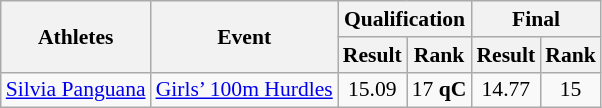<table class="wikitable" border="1" style="font-size:90%">
<tr>
<th rowspan=2>Athletes</th>
<th rowspan=2>Event</th>
<th colspan=2>Qualification</th>
<th colspan=2>Final</th>
</tr>
<tr>
<th>Result</th>
<th>Rank</th>
<th>Result</th>
<th>Rank</th>
</tr>
<tr>
<td><a href='#'>Silvia Panguana</a></td>
<td><a href='#'>Girls’ 100m Hurdles</a></td>
<td align=center>15.09</td>
<td align=center>17 <strong>qC</strong></td>
<td align=center>14.77</td>
<td align=center>15</td>
</tr>
</table>
